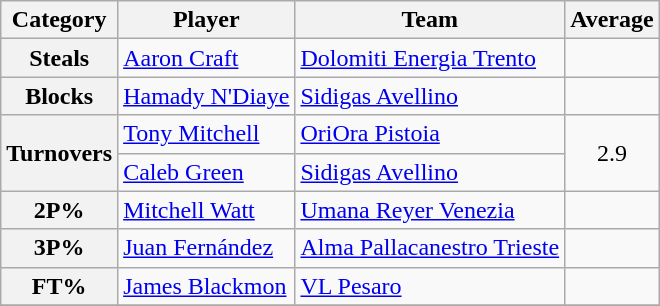<table class="wikitable">
<tr>
<th>Category</th>
<th>Player</th>
<th>Team</th>
<th>Average</th>
</tr>
<tr>
<th>Steals</th>
<td> <a href='#'>Aaron Craft</a></td>
<td style="text-align:left;"><a href='#'>Dolomiti Energia Trento</a></td>
<td></td>
</tr>
<tr>
<th>Blocks</th>
<td> <a href='#'>Hamady N'Diaye</a></td>
<td><a href='#'>Sidigas Avellino</a></td>
<td></td>
</tr>
<tr>
<th rowspan="2">Turnovers</th>
<td> <a href='#'>Tony Mitchell</a></td>
<td><a href='#'>OriOra Pistoia</a></td>
<td rowspan="2" style="text-align:center;">2.9</td>
</tr>
<tr>
<td> <a href='#'>Caleb Green</a></td>
<td><a href='#'>Sidigas Avellino</a></td>
</tr>
<tr>
<th>2P%</th>
<td> <a href='#'>Mitchell Watt</a></td>
<td><a href='#'>Umana Reyer Venezia</a></td>
<td></td>
</tr>
<tr>
<th>3P%</th>
<td> <a href='#'>Juan Fernández</a></td>
<td><a href='#'>Alma Pallacanestro Trieste</a></td>
<td></td>
</tr>
<tr>
<th>FT%</th>
<td> <a href='#'>James Blackmon</a></td>
<td><a href='#'>VL Pesaro</a></td>
<td></td>
</tr>
<tr>
</tr>
</table>
